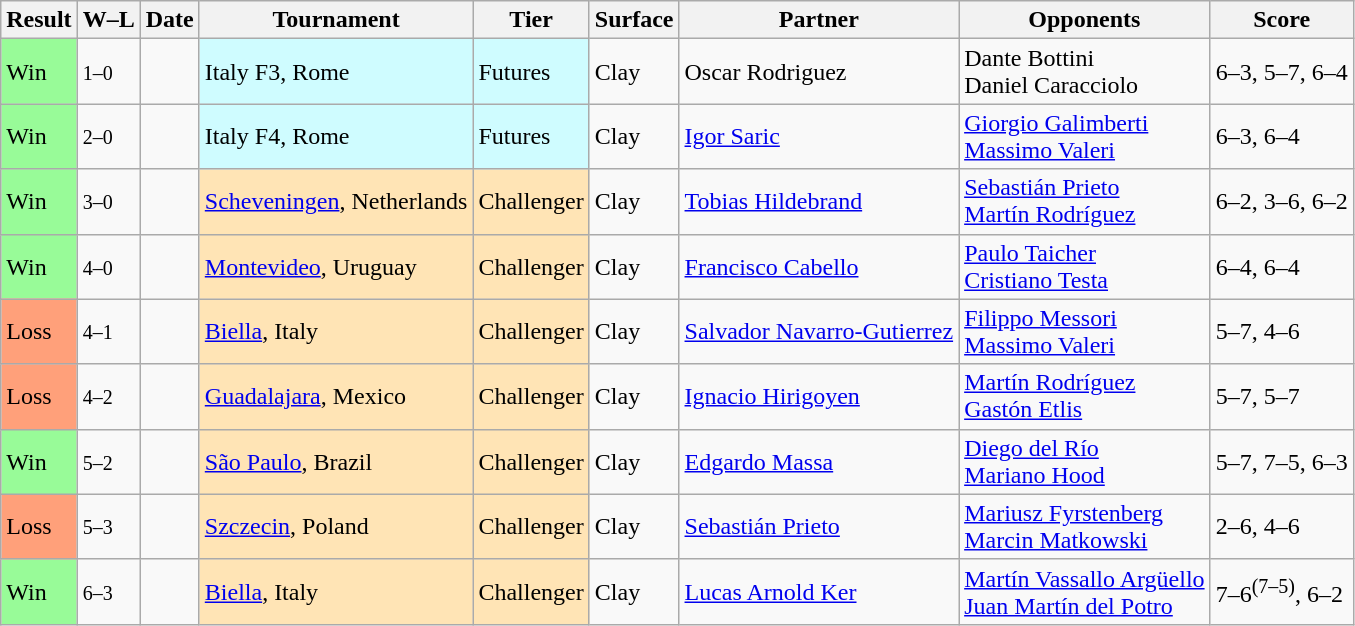<table class="sortable wikitable">
<tr>
<th>Result</th>
<th class="unsortable">W–L</th>
<th>Date</th>
<th>Tournament</th>
<th>Tier</th>
<th>Surface</th>
<th>Partner</th>
<th>Opponents</th>
<th class="unsortable">Score</th>
</tr>
<tr>
<td style="background:#98fb98;">Win</td>
<td><small>1–0</small></td>
<td></td>
<td style="background:#cffcff;">Italy F3, Rome</td>
<td style="background:#cffcff;">Futures</td>
<td>Clay</td>
<td> Oscar Rodriguez</td>
<td> Dante Bottini <br>  Daniel Caracciolo</td>
<td>6–3, 5–7, 6–4</td>
</tr>
<tr>
<td style="background:#98fb98;">Win</td>
<td><small>2–0</small></td>
<td></td>
<td style="background:#cffcff;">Italy F4, Rome</td>
<td style="background:#cffcff;">Futures</td>
<td>Clay</td>
<td> <a href='#'>Igor Saric</a></td>
<td> <a href='#'>Giorgio Galimberti</a> <br>  <a href='#'>Massimo Valeri</a></td>
<td>6–3, 6–4</td>
</tr>
<tr>
<td style="background:#98fb98;">Win</td>
<td><small>3–0</small></td>
<td></td>
<td style="background:moccasin;"><a href='#'>Scheveningen</a>, Netherlands</td>
<td style="background:moccasin;">Challenger</td>
<td>Clay</td>
<td> <a href='#'>Tobias Hildebrand</a></td>
<td> <a href='#'>Sebastián Prieto</a> <br>  <a href='#'>Martín Rodríguez</a></td>
<td>6–2, 3–6, 6–2</td>
</tr>
<tr>
<td style="background:#98fb98;">Win</td>
<td><small>4–0</small></td>
<td></td>
<td style="background:moccasin;"><a href='#'>Montevideo</a>, Uruguay</td>
<td style="background:moccasin;">Challenger</td>
<td>Clay</td>
<td> <a href='#'>Francisco Cabello</a></td>
<td> <a href='#'>Paulo Taicher</a> <br>  <a href='#'>Cristiano Testa</a></td>
<td>6–4, 6–4</td>
</tr>
<tr>
<td style="background:#ffa07a;">Loss</td>
<td><small>4–1</small></td>
<td></td>
<td style="background:moccasin;"><a href='#'>Biella</a>, Italy</td>
<td style="background:moccasin;">Challenger</td>
<td>Clay</td>
<td> <a href='#'>Salvador Navarro-Gutierrez</a></td>
<td> <a href='#'>Filippo Messori</a> <br>  <a href='#'>Massimo Valeri</a></td>
<td>5–7, 4–6</td>
</tr>
<tr>
<td style="background:#ffa07a;">Loss</td>
<td><small>4–2</small></td>
<td></td>
<td style="background:moccasin;"><a href='#'>Guadalajara</a>, Mexico</td>
<td style="background:moccasin;">Challenger</td>
<td>Clay</td>
<td> <a href='#'>Ignacio Hirigoyen</a></td>
<td> <a href='#'>Martín Rodríguez</a> <br>  <a href='#'>Gastón Etlis</a></td>
<td>5–7, 5–7</td>
</tr>
<tr>
<td style="background:#98fb98;">Win</td>
<td><small>5–2</small></td>
<td></td>
<td style="background:moccasin;"><a href='#'>São Paulo</a>, Brazil</td>
<td style="background:moccasin;">Challenger</td>
<td>Clay</td>
<td> <a href='#'>Edgardo Massa</a></td>
<td> <a href='#'>Diego del Río</a> <br>  <a href='#'>Mariano Hood</a></td>
<td>5–7, 7–5, 6–3</td>
</tr>
<tr>
<td style="background:#ffa07a;">Loss</td>
<td><small>5–3</small></td>
<td></td>
<td style="background:moccasin;"><a href='#'>Szczecin</a>, Poland</td>
<td style="background:moccasin;">Challenger</td>
<td>Clay</td>
<td> <a href='#'>Sebastián Prieto</a></td>
<td> <a href='#'>Mariusz Fyrstenberg</a> <br>  <a href='#'>Marcin Matkowski</a></td>
<td>2–6, 4–6</td>
</tr>
<tr>
<td style="background:#98fb98;">Win</td>
<td><small>6–3</small></td>
<td></td>
<td style="background:moccasin;"><a href='#'>Biella</a>, Italy</td>
<td style="background:moccasin;">Challenger</td>
<td>Clay</td>
<td> <a href='#'>Lucas Arnold Ker</a></td>
<td> <a href='#'>Martín Vassallo Argüello</a> <br>  <a href='#'>Juan Martín del Potro</a></td>
<td>7–6<sup>(7–5)</sup>, 6–2</td>
</tr>
</table>
